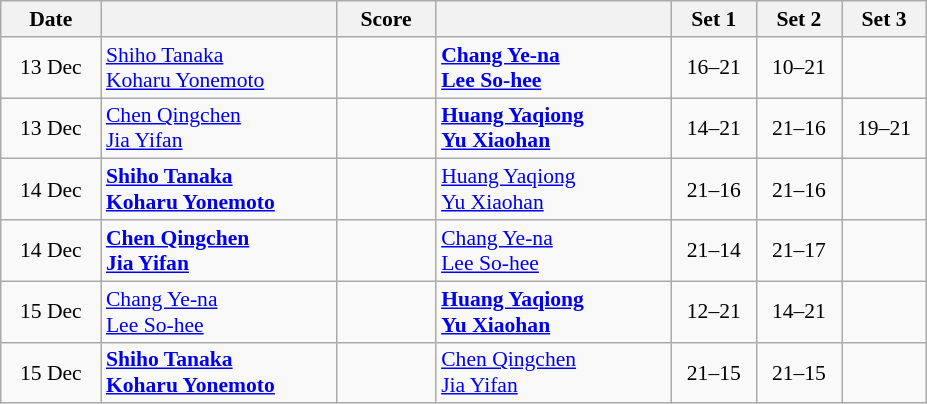<table class="wikitable" style="text-align: center; font-size:90% ">
<tr>
<th width="60">Date</th>
<th align="right" width="150"></th>
<th width="60">Score</th>
<th align="left" width="150"></th>
<th width="50">Set 1</th>
<th width="50">Set 2</th>
<th width="50">Set 3</th>
</tr>
<tr>
<td>13 Dec</td>
<td align=left> <a href='#'>Shiho Tanaka</a><br> <a href='#'>Koharu Yonemoto</a></td>
<td align=center></td>
<td align=left><strong> <a href='#'>Chang Ye-na</a><br> <a href='#'>Lee So-hee</a></strong></td>
<td>16–21</td>
<td>10–21</td>
<td></td>
</tr>
<tr>
<td>13 Dec</td>
<td align=left> <a href='#'>Chen Qingchen</a><br> <a href='#'>Jia Yifan</a></td>
<td align=center></td>
<td align=left><strong> <a href='#'>Huang Yaqiong</a><br> <a href='#'>Yu Xiaohan</a></strong></td>
<td>14–21</td>
<td>21–16</td>
<td>19–21</td>
</tr>
<tr>
<td>14 Dec</td>
<td align=left><strong> <a href='#'>Shiho Tanaka</a><br> <a href='#'>Koharu Yonemoto</a></strong></td>
<td align=center></td>
<td align=left> <a href='#'>Huang Yaqiong</a><br> <a href='#'>Yu Xiaohan</a></td>
<td>21–16</td>
<td>21–16</td>
<td></td>
</tr>
<tr>
<td>14 Dec</td>
<td align=left><strong> <a href='#'>Chen Qingchen</a><br> <a href='#'>Jia Yifan</a></strong></td>
<td align=center></td>
<td align=left> <a href='#'>Chang Ye-na</a><br> <a href='#'>Lee So-hee</a></td>
<td>21–14</td>
<td>21–17</td>
<td></td>
</tr>
<tr>
<td>15 Dec</td>
<td align=left> <a href='#'>Chang Ye-na</a><br> <a href='#'>Lee So-hee</a></td>
<td align=center></td>
<td align=left><strong> <a href='#'>Huang Yaqiong</a><br> <a href='#'>Yu Xiaohan</a></strong></td>
<td>12–21</td>
<td>14–21</td>
<td></td>
</tr>
<tr>
<td>15 Dec</td>
<td align=left><strong> <a href='#'>Shiho Tanaka</a><br> <a href='#'>Koharu Yonemoto</a></strong></td>
<td align=center></td>
<td align=left> <a href='#'>Chen Qingchen</a><br> <a href='#'>Jia Yifan</a></td>
<td>21–15</td>
<td>21–15</td>
<td></td>
</tr>
</table>
